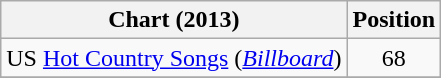<table class="wikitable sortable">
<tr>
<th scope="col">Chart (2013)</th>
<th scope="col">Position</th>
</tr>
<tr>
<td>US <a href='#'>Hot Country Songs</a> (<em><a href='#'>Billboard</a></em>)</td>
<td align="center">68</td>
</tr>
<tr>
</tr>
</table>
